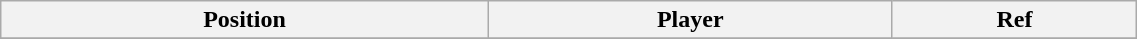<table class="wikitable sortable" style="width:60%; text-align:center; font-size:100%; text-align:left;">
<tr>
<th>Position</th>
<th>Player</th>
<th>Ref</th>
</tr>
<tr>
</tr>
</table>
